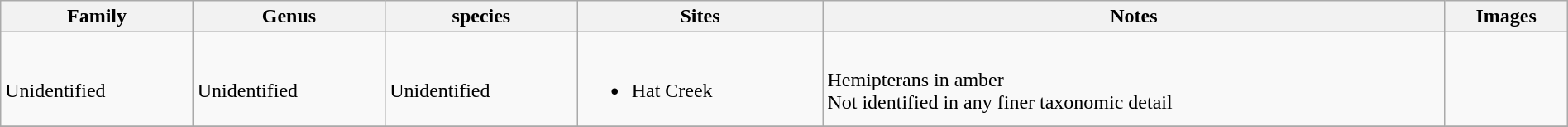<table class="wikitable sortable"  style="margin:auto; width:100%;">
<tr>
<th>Family</th>
<th>Genus</th>
<th>species</th>
<th>Sites</th>
<th>Notes</th>
<th>Images</th>
</tr>
<tr>
<td><br>Unidentified</td>
<td><br>Unidentified</td>
<td><br>Unidentified</td>
<td><br><ul><li>Hat Creek</li></ul></td>
<td><br>Hemipterans in amber<br>Not identified in any finer taxonomic detail</td>
<td></td>
</tr>
<tr>
</tr>
</table>
